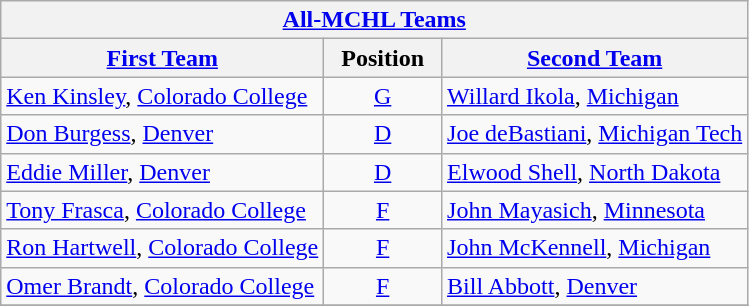<table class="wikitable">
<tr>
<th colspan=3><a href='#'>All-MCHL Teams</a></th>
</tr>
<tr>
<th><a href='#'>First Team</a></th>
<th>  Position  </th>
<th><a href='#'>Second Team</a></th>
</tr>
<tr>
<td><a href='#'>Ken Kinsley</a>, <a href='#'>Colorado College</a></td>
<td align=center><a href='#'>G</a></td>
<td><a href='#'>Willard Ikola</a>, <a href='#'>Michigan</a></td>
</tr>
<tr>
<td><a href='#'>Don Burgess</a>, <a href='#'>Denver</a></td>
<td align=center><a href='#'>D</a></td>
<td><a href='#'>Joe deBastiani</a>, <a href='#'>Michigan Tech</a></td>
</tr>
<tr>
<td><a href='#'>Eddie Miller</a>, <a href='#'>Denver</a></td>
<td align=center><a href='#'>D</a></td>
<td><a href='#'>Elwood Shell</a>, <a href='#'>North Dakota</a></td>
</tr>
<tr>
<td><a href='#'>Tony Frasca</a>, <a href='#'>Colorado College</a></td>
<td align=center><a href='#'>F</a></td>
<td><a href='#'>John Mayasich</a>, <a href='#'>Minnesota</a></td>
</tr>
<tr>
<td><a href='#'>Ron Hartwell</a>, <a href='#'>Colorado College</a></td>
<td align=center><a href='#'>F</a></td>
<td><a href='#'>John McKennell</a>, <a href='#'>Michigan</a></td>
</tr>
<tr>
<td><a href='#'>Omer Brandt</a>, <a href='#'>Colorado College</a></td>
<td align=center><a href='#'>F</a></td>
<td><a href='#'>Bill Abbott</a>, <a href='#'>Denver</a></td>
</tr>
<tr>
</tr>
</table>
